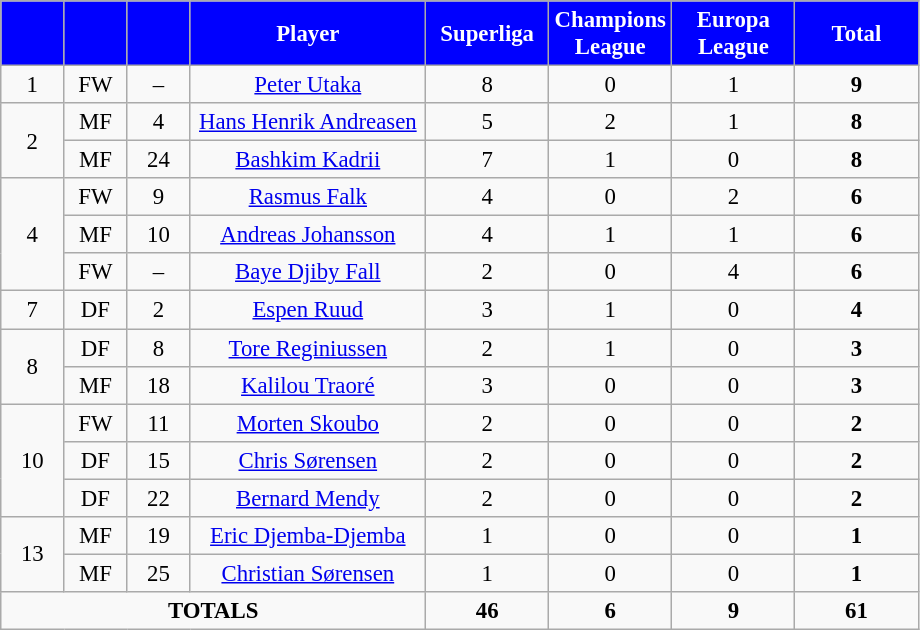<table class="wikitable" style="font-size: 95%; text-align: center;">
<tr>
<th style="background:#0000ff; color:white;" width=35></th>
<th style="background:#0000ff; color:white;" width=35></th>
<th style="background:#0000ff; color:white;" width=35></th>
<th style="background:#0000ff; color:white;" width=150>Player</th>
<th style="background:#0000ff; color:white;" width=75>Superliga</th>
<th style="background:#0000ff; color:white;" width=75>Champions League</th>
<th style="background:#0000ff; color:white;" width=75>Europa League</th>
<th style="background:#0000ff; color:white;" width=75><strong>Total</strong></th>
</tr>
<tr>
<td>1</td>
<td>FW</td>
<td>–</td>
<td><a href='#'>Peter Utaka</a></td>
<td>8</td>
<td>0</td>
<td>1</td>
<td><strong>9</strong></td>
</tr>
<tr>
<td rowspan=2>2</td>
<td>MF</td>
<td>4</td>
<td><a href='#'>Hans Henrik Andreasen</a></td>
<td>5</td>
<td>2</td>
<td>1</td>
<td><strong>8</strong></td>
</tr>
<tr>
<td>MF</td>
<td>24</td>
<td><a href='#'>Bashkim Kadrii</a></td>
<td>7</td>
<td>1</td>
<td>0</td>
<td><strong>8</strong></td>
</tr>
<tr>
<td rowspan=3>4</td>
<td>FW</td>
<td>9</td>
<td><a href='#'>Rasmus Falk</a></td>
<td>4</td>
<td>0</td>
<td>2</td>
<td><strong>6</strong></td>
</tr>
<tr>
<td>MF</td>
<td>10</td>
<td><a href='#'>Andreas Johansson</a></td>
<td>4</td>
<td>1</td>
<td>1</td>
<td><strong>6</strong></td>
</tr>
<tr>
<td>FW</td>
<td>–</td>
<td><a href='#'>Baye Djiby Fall</a></td>
<td>2</td>
<td>0</td>
<td>4</td>
<td><strong>6</strong></td>
</tr>
<tr>
<td>7</td>
<td>DF</td>
<td>2</td>
<td><a href='#'>Espen Ruud</a></td>
<td>3</td>
<td>1</td>
<td>0</td>
<td><strong>4</strong></td>
</tr>
<tr>
<td rowspan=2>8</td>
<td>DF</td>
<td>8</td>
<td><a href='#'>Tore Reginiussen</a></td>
<td>2</td>
<td>1</td>
<td>0</td>
<td><strong>3</strong></td>
</tr>
<tr>
<td>MF</td>
<td>18</td>
<td><a href='#'>Kalilou Traoré</a></td>
<td>3</td>
<td>0</td>
<td>0</td>
<td><strong>3</strong></td>
</tr>
<tr>
<td rowspan=3>10</td>
<td>FW</td>
<td>11</td>
<td><a href='#'>Morten Skoubo</a></td>
<td>2</td>
<td>0</td>
<td>0</td>
<td><strong>2</strong></td>
</tr>
<tr>
<td>DF</td>
<td>15</td>
<td><a href='#'>Chris Sørensen</a></td>
<td>2</td>
<td>0</td>
<td>0</td>
<td><strong>2</strong></td>
</tr>
<tr>
<td>DF</td>
<td>22</td>
<td><a href='#'>Bernard Mendy</a></td>
<td>2</td>
<td>0</td>
<td>0</td>
<td><strong>2</strong></td>
</tr>
<tr>
<td rowspan=2>13</td>
<td>MF</td>
<td>19</td>
<td><a href='#'>Eric Djemba-Djemba</a></td>
<td>1</td>
<td>0</td>
<td>0</td>
<td><strong>1</strong></td>
</tr>
<tr>
<td>MF</td>
<td>25</td>
<td><a href='#'>Christian Sørensen</a></td>
<td>1</td>
<td>0</td>
<td>0</td>
<td><strong>1</strong></td>
</tr>
<tr>
<td colspan="4"><strong>TOTALS</strong></td>
<td><strong>46</strong></td>
<td><strong>6</strong></td>
<td><strong>9</strong></td>
<td><strong>61</strong></td>
</tr>
</table>
